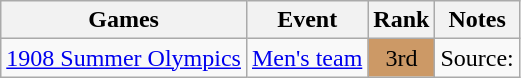<table class="wikitable" style=" text-align:center;">
<tr>
<th>Games</th>
<th>Event</th>
<th>Rank</th>
<th>Notes</th>
</tr>
<tr>
<td><a href='#'>1908 Summer Olympics</a></td>
<td><a href='#'>Men's team</a></td>
<td style=background-color:#cc9966>3rd</td>
<td>Source: </td>
</tr>
</table>
